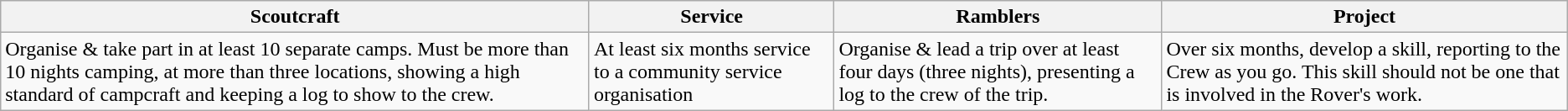<table class="wikitable">
<tr>
<th>Scoutcraft</th>
<th>Service</th>
<th>Ramblers</th>
<th>Project</th>
</tr>
<tr>
<td>Organise & take part in at least 10 separate camps. Must be more than 10 nights camping, at more than three locations, showing a high standard of campcraft and keeping a log to show to the crew.</td>
<td>At least six months service to a community service organisation</td>
<td>Organise & lead a trip over at least four days (three nights), presenting a log to the crew of the trip.</td>
<td>Over six months, develop a skill, reporting to the Crew as you go. This skill should not be one that is involved in the Rover's work.</td>
</tr>
</table>
